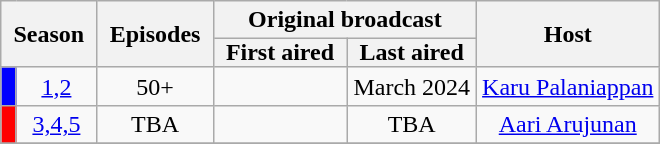<table class="wikitable" style="text-align:center">
<tr>
<th style="padding: 0 8px" colspan="2" rowspan="2">Season</th>
<th style="padding: 0 8px" rowspan="2">Episodes</th>
<th colspan="2">Original broadcast</th>
<th rowspan="2">Host</th>
</tr>
<tr>
<th style="padding: 0 8px">First aired</th>
<th style="padding: 0 8px">Last aired</th>
</tr>
<tr>
<td style="background:Blue"></td>
<td align="center"><a href='#'>1,2</a></td>
<td>50+</td>
<td align="center"></td>
<td>March 2024</td>
<td><a href='#'>Karu Palaniappan</a></td>
</tr>
<tr>
<td style="background:Red"></td>
<td align="center"><a href='#'>3,4,5</a></td>
<td>TBA</td>
<td align="center"></td>
<td>TBA</td>
<td><a href='#'>Aari Arujunan</a></td>
</tr>
<tr>
</tr>
</table>
